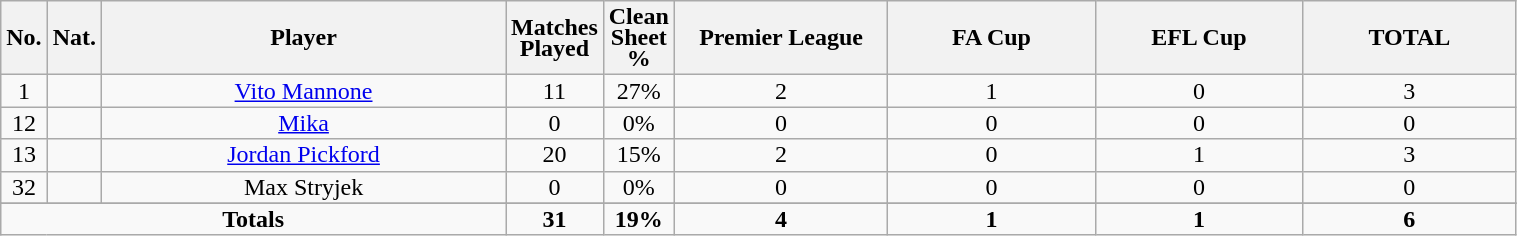<table class="wikitable sortable alternance" style="font-size:100%; text-align:center; line-height:14px; width:80%">
<tr>
<th width=10>No.</th>
<th width=10>Nat.</th>
<th scope="col" style="width:300px;">Player</th>
<th>Matches Played</th>
<th>Clean Sheet %</th>
<th width=150>Premier League</th>
<th width=150>FA Cup</th>
<th width=150>EFL Cup</th>
<th width=150>TOTAL</th>
</tr>
<tr>
<td>1</td>
<td></td>
<td><a href='#'>Vito Mannone</a></td>
<td>11</td>
<td>27%</td>
<td>2</td>
<td>1</td>
<td>0</td>
<td>3</td>
</tr>
<tr>
<td>12</td>
<td></td>
<td><a href='#'>Mika</a></td>
<td>0</td>
<td>0%</td>
<td>0</td>
<td>0</td>
<td>0</td>
<td>0</td>
</tr>
<tr>
<td>13</td>
<td></td>
<td><a href='#'>Jordan Pickford</a></td>
<td>20</td>
<td>15%</td>
<td>2</td>
<td>0</td>
<td>1</td>
<td>3</td>
</tr>
<tr>
<td>32</td>
<td></td>
<td>Max Stryjek</td>
<td>0</td>
<td>0%</td>
<td>0</td>
<td>0</td>
<td>0</td>
<td>0</td>
</tr>
<tr>
</tr>
<tr class="sortbottom">
<td colspan="3"><strong>Totals</strong></td>
<td><strong>31</strong></td>
<td><strong>19%</strong></td>
<td><strong>4</strong></td>
<td><strong>1</strong></td>
<td><strong>1</strong></td>
<td><strong>6</strong></td>
</tr>
</table>
